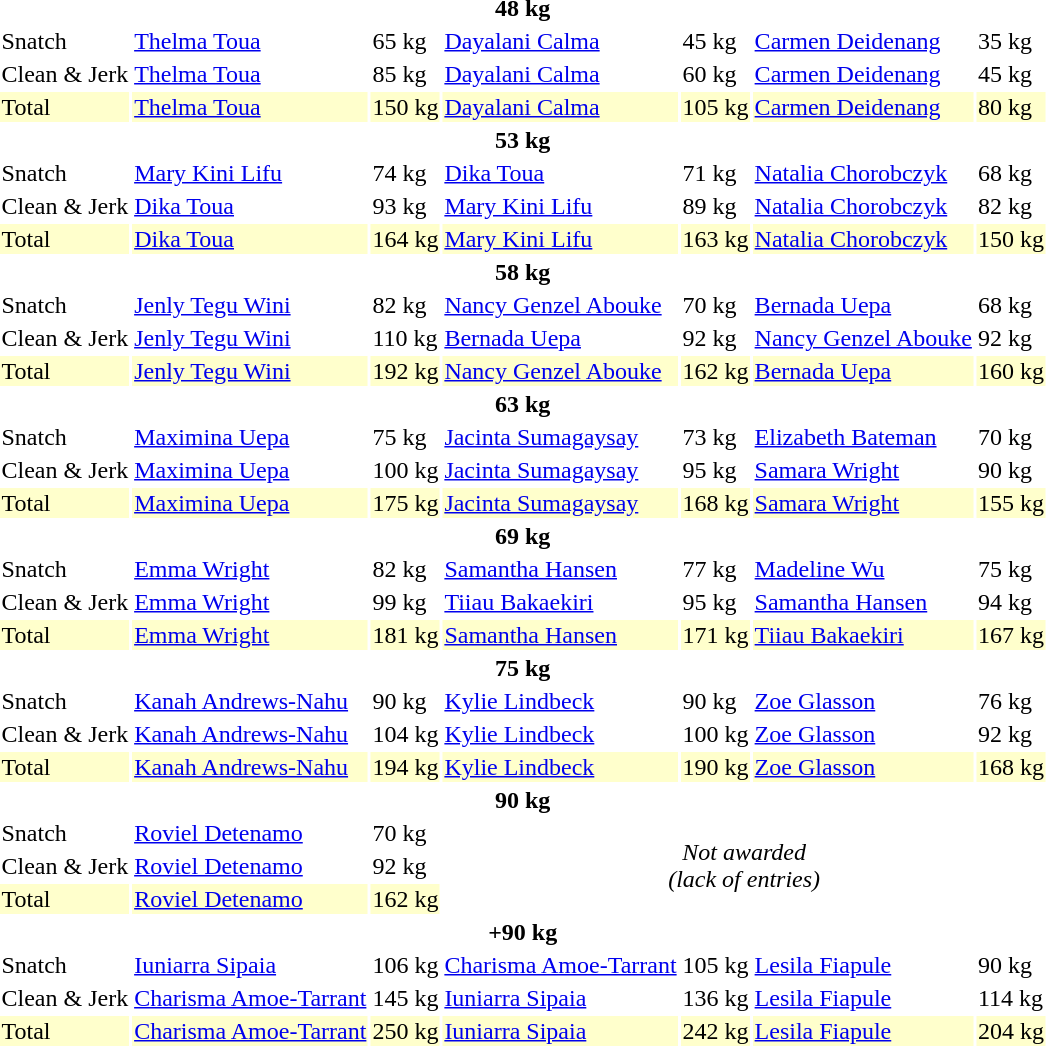<table>
<tr>
<th colspan=7>48 kg</th>
</tr>
<tr>
<td>Snatch</td>
<td><a href='#'>Thelma Toua</a><br></td>
<td>65 kg</td>
<td><a href='#'>Dayalani Calma</a><br></td>
<td>45 kg</td>
<td><a href='#'>Carmen Deidenang</a><br></td>
<td>35 kg</td>
</tr>
<tr>
<td>Clean & Jerk</td>
<td><a href='#'>Thelma Toua</a><br></td>
<td>85 kg</td>
<td><a href='#'>Dayalani Calma</a><br></td>
<td>60 kg</td>
<td><a href='#'>Carmen Deidenang</a><br></td>
<td>45 kg</td>
</tr>
<tr bgcolor=ffffcc>
<td>Total</td>
<td><a href='#'>Thelma Toua</a><br></td>
<td>150 kg</td>
<td><a href='#'>Dayalani Calma</a><br></td>
<td>105 kg</td>
<td><a href='#'>Carmen Deidenang</a><br></td>
<td>80 kg</td>
</tr>
<tr>
<th colspan=7>53 kg</th>
</tr>
<tr>
<td>Snatch</td>
<td><a href='#'>Mary Kini Lifu</a><br></td>
<td>74 kg</td>
<td><a href='#'>Dika Toua</a><br></td>
<td>71 kg</td>
<td><a href='#'>Natalia Chorobczyk</a><br></td>
<td>68 kg</td>
</tr>
<tr>
<td>Clean & Jerk</td>
<td><a href='#'>Dika Toua</a><br></td>
<td>93 kg</td>
<td><a href='#'>Mary Kini Lifu</a><br></td>
<td>89 kg</td>
<td><a href='#'>Natalia Chorobczyk</a><br></td>
<td>82 kg</td>
</tr>
<tr bgcolor=ffffcc>
<td>Total</td>
<td><a href='#'>Dika Toua</a><br></td>
<td>164 kg</td>
<td><a href='#'>Mary Kini Lifu</a><br></td>
<td>163 kg</td>
<td><a href='#'>Natalia Chorobczyk</a><br></td>
<td>150 kg</td>
</tr>
<tr>
<th colspan=7>58 kg</th>
</tr>
<tr>
<td>Snatch</td>
<td><a href='#'>Jenly Tegu Wini</a><br></td>
<td>82 kg</td>
<td><a href='#'>Nancy Genzel Abouke</a><br></td>
<td>70 kg</td>
<td><a href='#'>Bernada Uepa</a><br></td>
<td>68 kg</td>
</tr>
<tr>
<td>Clean & Jerk</td>
<td><a href='#'>Jenly Tegu Wini</a><br></td>
<td>110 kg</td>
<td><a href='#'>Bernada Uepa</a><br></td>
<td>92 kg</td>
<td><a href='#'>Nancy Genzel Abouke</a><br></td>
<td>92 kg</td>
</tr>
<tr bgcolor=ffffcc>
<td>Total</td>
<td><a href='#'>Jenly Tegu Wini</a><br></td>
<td>192 kg</td>
<td><a href='#'>Nancy Genzel Abouke</a><br></td>
<td>162 kg</td>
<td><a href='#'>Bernada Uepa</a><br></td>
<td>160 kg</td>
</tr>
<tr>
<th colspan=7>63 kg</th>
</tr>
<tr>
<td>Snatch</td>
<td><a href='#'>Maximina Uepa</a><br></td>
<td>75 kg</td>
<td><a href='#'>Jacinta Sumagaysay</a><br></td>
<td>73 kg</td>
<td><a href='#'>Elizabeth Bateman</a><br></td>
<td>70 kg</td>
</tr>
<tr>
<td>Clean & Jerk</td>
<td><a href='#'>Maximina Uepa</a><br></td>
<td>100 kg</td>
<td><a href='#'>Jacinta Sumagaysay</a><br></td>
<td>95 kg</td>
<td><a href='#'>Samara Wright</a><br></td>
<td>90 kg</td>
</tr>
<tr bgcolor=ffffcc>
<td>Total</td>
<td><a href='#'>Maximina Uepa</a><br></td>
<td>175 kg</td>
<td><a href='#'>Jacinta Sumagaysay</a><br></td>
<td>168 kg</td>
<td><a href='#'>Samara Wright</a><br></td>
<td>155 kg</td>
</tr>
<tr>
<th colspan=7>69 kg</th>
</tr>
<tr>
<td>Snatch</td>
<td><a href='#'>Emma Wright</a><br></td>
<td>82 kg</td>
<td><a href='#'>Samantha Hansen</a><br></td>
<td>77 kg</td>
<td><a href='#'>Madeline Wu</a><br></td>
<td>75 kg</td>
</tr>
<tr>
<td>Clean & Jerk</td>
<td><a href='#'>Emma Wright</a><br></td>
<td>99 kg</td>
<td><a href='#'>Tiiau Bakaekiri</a><br></td>
<td>95 kg</td>
<td><a href='#'>Samantha Hansen</a><br></td>
<td>94 kg</td>
</tr>
<tr bgcolor=ffffcc>
<td>Total</td>
<td><a href='#'>Emma Wright</a><br></td>
<td>181 kg</td>
<td><a href='#'>Samantha Hansen</a><br></td>
<td>171 kg</td>
<td><a href='#'>Tiiau Bakaekiri</a><br></td>
<td>167 kg</td>
</tr>
<tr>
<th colspan=7>75 kg</th>
</tr>
<tr>
<td>Snatch</td>
<td><a href='#'>Kanah Andrews-Nahu</a><br></td>
<td>90 kg</td>
<td><a href='#'>Kylie Lindbeck</a><br></td>
<td>90 kg</td>
<td><a href='#'>Zoe Glasson</a><br></td>
<td>76 kg</td>
</tr>
<tr>
<td>Clean & Jerk</td>
<td><a href='#'>Kanah Andrews-Nahu</a><br></td>
<td>104 kg</td>
<td><a href='#'>Kylie Lindbeck</a><br></td>
<td>100 kg</td>
<td><a href='#'>Zoe Glasson</a><br></td>
<td>92 kg</td>
</tr>
<tr bgcolor=ffffcc>
<td>Total</td>
<td><a href='#'>Kanah Andrews-Nahu</a><br></td>
<td>194 kg</td>
<td><a href='#'>Kylie Lindbeck</a><br></td>
<td>190 kg</td>
<td><a href='#'>Zoe Glasson</a><br></td>
<td>168 kg</td>
</tr>
<tr>
<th colspan=7>90 kg</th>
</tr>
<tr>
<td>Snatch</td>
<td><a href='#'>Roviel Detenamo</a><br></td>
<td>70 kg</td>
<td align=center rowspan=3 colspan=4><em>Not awarded<br>(lack of entries)</em></td>
</tr>
<tr>
<td>Clean & Jerk</td>
<td><a href='#'>Roviel Detenamo</a><br></td>
<td>92 kg</td>
</tr>
<tr bgcolor=ffffcc>
<td>Total</td>
<td><a href='#'>Roviel Detenamo</a><br></td>
<td>162 kg</td>
</tr>
<tr>
<th colspan=7>+90 kg</th>
</tr>
<tr>
<td>Snatch</td>
<td><a href='#'>Iuniarra Sipaia</a><br></td>
<td>106 kg</td>
<td><a href='#'>Charisma Amoe-Tarrant</a><br></td>
<td>105 kg</td>
<td><a href='#'>Lesila Fiapule</a><br></td>
<td>90 kg</td>
</tr>
<tr>
<td>Clean & Jerk</td>
<td><a href='#'>Charisma Amoe-Tarrant</a><br></td>
<td>145 kg</td>
<td><a href='#'>Iuniarra Sipaia</a><br></td>
<td>136 kg</td>
<td><a href='#'>Lesila Fiapule</a><br></td>
<td>114 kg</td>
</tr>
<tr bgcolor=ffffcc>
<td>Total</td>
<td><a href='#'>Charisma Amoe-Tarrant</a><br></td>
<td>250 kg</td>
<td><a href='#'>Iuniarra Sipaia</a><br></td>
<td>242 kg</td>
<td><a href='#'>Lesila Fiapule</a><br></td>
<td>204 kg</td>
</tr>
</table>
